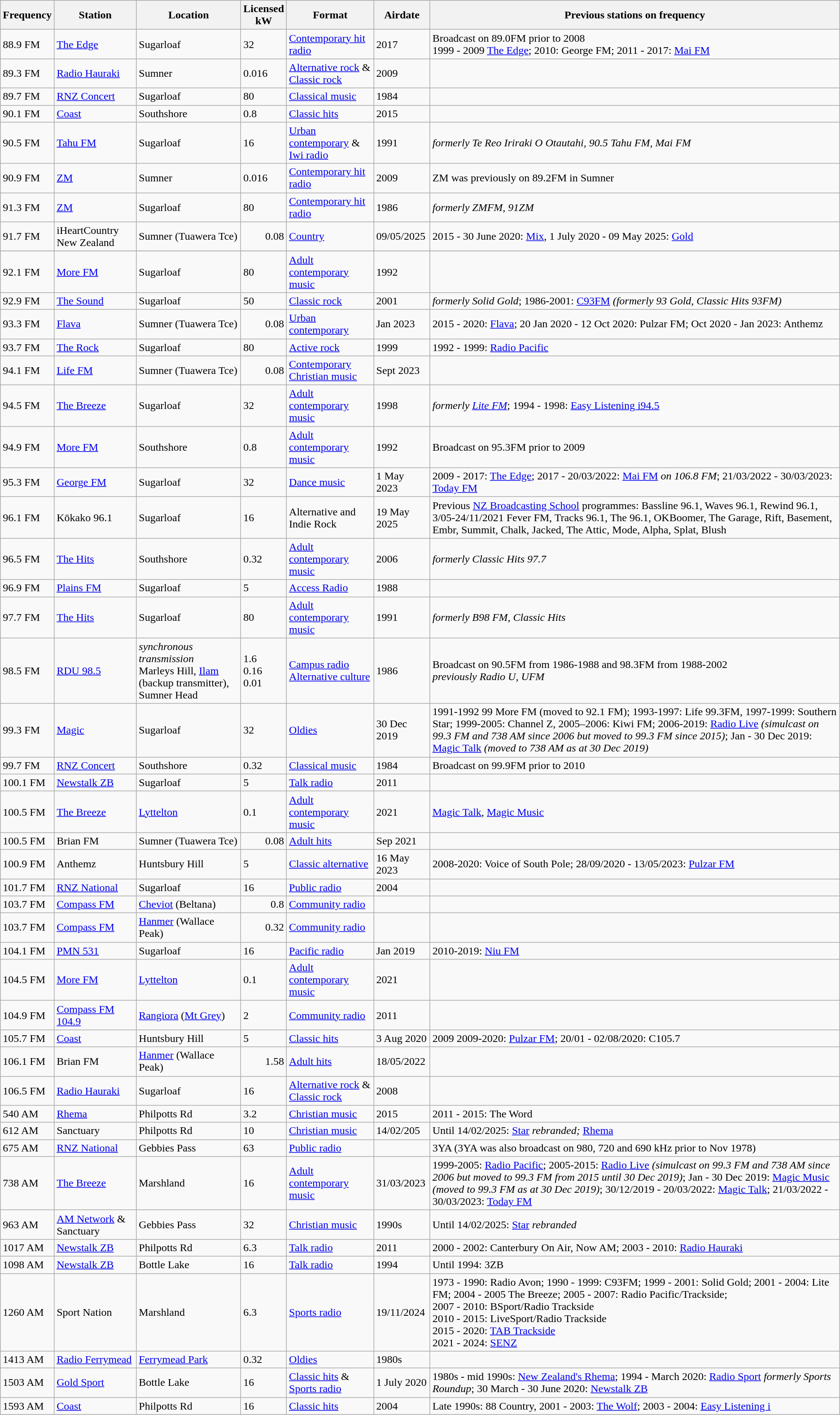<table class="wikitable sortable defaultleft col4right">
<tr>
<th>Frequency<br></th>
<th>Station</th>
<th>Location<br></th>
<th>Licensed<br>kW</th>
<th>Format</th>
<th>Airdate<br></th>
<th>Previous stations on frequency</th>
</tr>
<tr>
<td>88.9 FM</td>
<td><a href='#'>The Edge</a></td>
<td>Sugarloaf</td>
<td>32</td>
<td><a href='#'>Contemporary hit radio</a></td>
<td>2017</td>
<td>Broadcast on 89.0FM prior to 2008 <br> 1999 - 2009 <a href='#'>The Edge</a>; 2010: George FM; 2011 - 2017: <a href='#'>Mai FM</a></td>
</tr>
<tr>
<td>89.3 FM</td>
<td><a href='#'>Radio Hauraki</a></td>
<td>Sumner</td>
<td>0.016</td>
<td><a href='#'>Alternative rock</a> & <a href='#'>Classic rock</a></td>
<td>2009</td>
<td></td>
</tr>
<tr>
<td>89.7 FM</td>
<td><a href='#'>RNZ Concert</a></td>
<td>Sugarloaf</td>
<td>80</td>
<td><a href='#'>Classical music</a></td>
<td>1984</td>
<td></td>
</tr>
<tr>
<td>90.1 FM</td>
<td><a href='#'>Coast</a></td>
<td>Southshore</td>
<td>0.8</td>
<td><a href='#'>Classic hits</a></td>
<td>2015</td>
<td></td>
</tr>
<tr>
<td>90.5 FM</td>
<td><a href='#'>Tahu FM</a></td>
<td>Sugarloaf</td>
<td>16</td>
<td><a href='#'>Urban contemporary</a> & <a href='#'>Iwi radio</a></td>
<td>1991</td>
<td><em>formerly Te Reo Iriraki O Otautahi, 90.5 Tahu FM, Mai FM</em></td>
</tr>
<tr>
<td>90.9 FM</td>
<td><a href='#'>ZM</a></td>
<td>Sumner</td>
<td>0.016</td>
<td><a href='#'>Contemporary hit radio</a></td>
<td>2009</td>
<td>ZM was previously on 89.2FM in Sumner</td>
</tr>
<tr>
<td>91.3 FM</td>
<td><a href='#'>ZM</a></td>
<td>Sugarloaf</td>
<td>80</td>
<td><a href='#'>Contemporary hit radio</a></td>
<td>1986</td>
<td><em>formerly ZMFM, 91ZM</em></td>
</tr>
<tr>
<td>91.7 FM</td>
<td>iHeartCountry New Zealand</td>
<td>Sumner (Tuawera Tce)</td>
<td style="text-align: right;">0.08</td>
<td><a href='#'>Country</a></td>
<td>09/05/2025</td>
<td>2015 - 30 June 2020: <a href='#'>Mix</a>, 1 July 2020 - 09 May 2025: <a href='#'>Gold</a></td>
</tr>
<tr>
</tr>
<tr>
<td>92.1 FM</td>
<td><a href='#'>More FM</a></td>
<td>Sugarloaf</td>
<td>80</td>
<td><a href='#'>Adult contemporary music</a></td>
<td>1992</td>
<td></td>
</tr>
<tr>
<td>92.9 FM</td>
<td><a href='#'>The Sound</a></td>
<td>Sugarloaf</td>
<td>50</td>
<td><a href='#'>Classic rock</a></td>
<td>2001</td>
<td><em>formerly Solid Gold</em>; 1986-2001: <a href='#'>C93FM</a> <em>(formerly 93 Gold, Classic Hits 93FM)</em></td>
</tr>
<tr>
<td>93.3 FM</td>
<td><a href='#'>Flava</a></td>
<td>Sumner (Tuawera Tce)</td>
<td style="text-align: right;">0.08</td>
<td><a href='#'>Urban contemporary</a></td>
<td>Jan 2023</td>
<td>2015 - 2020: <a href='#'>Flava</a>; 20 Jan 2020 - 12 Oct 2020: Pulzar FM; Oct 2020 - Jan 2023: Anthemz</td>
</tr>
<tr>
<td>93.7 FM</td>
<td><a href='#'>The Rock</a></td>
<td>Sugarloaf</td>
<td>80</td>
<td><a href='#'>Active rock</a></td>
<td>1999</td>
<td>1992 - 1999: <a href='#'>Radio Pacific</a></td>
</tr>
<tr>
<td>94.1 FM</td>
<td><a href='#'>Life FM</a></td>
<td>Sumner (Tuawera Tce)</td>
<td style="text-align: right;">0.08</td>
<td><a href='#'>Contemporary Christian music</a></td>
<td>Sept 2023</td>
<td></td>
</tr>
<tr>
<td>94.5 FM</td>
<td><a href='#'>The Breeze</a></td>
<td>Sugarloaf</td>
<td>32</td>
<td><a href='#'>Adult contemporary music</a></td>
<td>1998</td>
<td><em>formerly <a href='#'>Lite FM</a></em>; 1994 - 1998: <a href='#'>Easy Listening i94.5</a></td>
</tr>
<tr>
<td>94.9 FM</td>
<td><a href='#'>More FM</a></td>
<td>Southshore</td>
<td>0.8</td>
<td><a href='#'>Adult contemporary music</a></td>
<td>1992</td>
<td>Broadcast on 95.3FM prior to 2009</td>
</tr>
<tr>
<td>95.3 FM</td>
<td><a href='#'>George FM</a></td>
<td>Sugarloaf</td>
<td>32</td>
<td><a href='#'>Dance music</a></td>
<td>1 May 2023</td>
<td>2009 - 2017: <a href='#'>The Edge</a>; 2017 - 20/03/2022: <a href='#'>Mai FM</a> <em>on 106.8 FM</em>; 21/03/2022 - 30/03/2023: <a href='#'>Today FM</a></td>
</tr>
<tr>
<td>96.1 FM</td>
<td>Kōkako 96.1</td>
<td>Sugarloaf</td>
<td>16</td>
<td>Alternative and Indie Rock</td>
<td>19 May 2025</td>
<td>Previous <a href='#'>NZ Broadcasting School</a> programmes: Bassline 96.1, Waves 96.1, Rewind 96.1, 3/05-24/11/2021 Fever FM, Tracks 96.1, The 96.1, OKBoomer, The Garage, Rift, Basement, Embr, Summit, Chalk, Jacked, The Attic, Mode, Alpha, Splat, Blush</td>
</tr>
<tr>
<td>96.5 FM</td>
<td><a href='#'>The Hits</a></td>
<td>Southshore</td>
<td>0.32</td>
<td><a href='#'>Adult contemporary music</a></td>
<td>2006</td>
<td><em>formerly Classic Hits 97.7</em></td>
</tr>
<tr>
<td>96.9 FM</td>
<td><a href='#'>Plains FM</a></td>
<td>Sugarloaf</td>
<td>5</td>
<td><a href='#'>Access Radio</a></td>
<td>1988</td>
<td></td>
</tr>
<tr>
<td>97.7 FM</td>
<td><a href='#'>The Hits</a></td>
<td>Sugarloaf</td>
<td>80</td>
<td><a href='#'>Adult contemporary music</a></td>
<td>1991</td>
<td><em>formerly B98 FM, Classic Hits</em></td>
</tr>
<tr>
<td>98.5 FM</td>
<td><a href='#'>RDU 98.5</a></td>
<td><em>synchronous transmission</em> <br> Marleys Hill, <a href='#'>Ilam</a> (backup transmitter), Sumner Head</td>
<td>1.6<br>0.16<br> 0.01</td>
<td><a href='#'>Campus radio</a> <a href='#'>Alternative culture</a></td>
<td>1986</td>
<td>Broadcast on 90.5FM from 1986-1988 and 98.3FM from 1988-2002 <br> <em>previously Radio U, UFM</em></td>
</tr>
<tr>
<td>99.3 FM</td>
<td><a href='#'>Magic</a></td>
<td>Sugarloaf</td>
<td>32</td>
<td><a href='#'>Oldies</a></td>
<td>30 Dec 2019</td>
<td>1991-1992 99 More FM (moved to 92.1 FM); 1993-1997: Life 99.3FM, 1997-1999: Southern Star; 1999-2005: Channel Z, 2005–2006: Kiwi FM; 2006-2019: <a href='#'>Radio Live</a> <em>(simulcast on 99.3 FM and 738 AM since 2006 but moved to 99.3 FM since 2015)</em>; Jan - 30 Dec 2019: <a href='#'>Magic Talk</a> <em>(moved to 738 AM as at 30 Dec 2019)</em></td>
</tr>
<tr>
<td>99.7 FM</td>
<td><a href='#'>RNZ Concert</a></td>
<td>Southshore</td>
<td>0.32</td>
<td><a href='#'>Classical music</a></td>
<td>1984</td>
<td>Broadcast on 99.9FM prior to 2010</td>
</tr>
<tr>
<td>100.1 FM</td>
<td><a href='#'>Newstalk ZB</a></td>
<td>Sugarloaf</td>
<td>5</td>
<td><a href='#'>Talk radio</a></td>
<td>2011</td>
<td></td>
</tr>
<tr>
<td>100.5 FM</td>
<td><a href='#'>The Breeze</a></td>
<td><a href='#'>Lyttelton</a></td>
<td>0.1</td>
<td><a href='#'>Adult contemporary music</a></td>
<td>2021</td>
<td><a href='#'>Magic Talk</a>, <a href='#'>Magic Music</a></td>
</tr>
<tr>
<td>100.5 FM</td>
<td>Brian FM</td>
<td>Sumner (Tuawera Tce)</td>
<td style="text-align: right;">0.08</td>
<td><a href='#'>Adult hits</a></td>
<td>Sep 2021</td>
<td></td>
</tr>
<tr>
<td>100.9 FM</td>
<td>Anthemz</td>
<td>Huntsbury Hill</td>
<td>5</td>
<td><a href='#'>Classic alternative</a></td>
<td>16 May 2023</td>
<td>2008-2020: Voice of South Pole; 28/09/2020 - 13/05/2023: <a href='#'>Pulzar FM</a></td>
</tr>
<tr>
<td>101.7 FM</td>
<td><a href='#'>RNZ National</a></td>
<td>Sugarloaf</td>
<td>16</td>
<td><a href='#'>Public radio</a></td>
<td>2004</td>
<td></td>
</tr>
<tr>
<td>103.7 FM</td>
<td><a href='#'>Compass FM</a></td>
<td><a href='#'>Cheviot</a> (Beltana)</td>
<td style="text-align: right;">0.8</td>
<td><a href='#'>Community radio</a></td>
<td></td>
<td></td>
</tr>
<tr>
<td>103.7 FM</td>
<td><a href='#'>Compass FM</a></td>
<td><a href='#'>Hanmer</a> (Wallace Peak)</td>
<td style="text-align: right;">0.32</td>
<td><a href='#'>Community radio</a></td>
<td></td>
<td></td>
</tr>
<tr>
<td>104.1 FM</td>
<td><a href='#'>PMN 531</a></td>
<td>Sugarloaf</td>
<td>16</td>
<td><a href='#'>Pacific radio</a></td>
<td>Jan 2019</td>
<td>2010-2019: <a href='#'>Niu FM</a></td>
</tr>
<tr>
<td>104.5 FM</td>
<td><a href='#'>More FM</a></td>
<td><a href='#'>Lyttelton</a></td>
<td>0.1</td>
<td><a href='#'>Adult contemporary music</a></td>
<td>2021</td>
<td></td>
</tr>
<tr>
<td>104.9 FM</td>
<td><a href='#'>Compass FM 104.9</a></td>
<td><a href='#'>Rangiora</a> (<a href='#'>Mt Grey</a>)</td>
<td>2</td>
<td><a href='#'>Community radio</a></td>
<td>2011</td>
<td></td>
</tr>
<tr>
<td>105.7 FM</td>
<td><a href='#'>Coast</a></td>
<td>Huntsbury Hill</td>
<td>5</td>
<td><a href='#'>Classic hits</a></td>
<td>3 Aug 2020</td>
<td>2009 2009-2020: <a href='#'>Pulzar FM</a>; 20/01 - 02/08/2020: C105.7</td>
</tr>
<tr>
<td>106.1 FM</td>
<td>Brian FM</td>
<td><a href='#'>Hanmer</a> (Wallace Peak)</td>
<td style="text-align: right;">1.58</td>
<td><a href='#'>Adult hits</a></td>
<td>18/05/2022</td>
<td></td>
</tr>
<tr>
<td>106.5 FM</td>
<td><a href='#'>Radio Hauraki</a></td>
<td>Sugarloaf</td>
<td>16</td>
<td><a href='#'>Alternative rock</a> & <a href='#'>Classic rock</a></td>
<td>2008</td>
<td></td>
</tr>
<tr>
<td>540 AM</td>
<td><a href='#'>Rhema</a></td>
<td>Philpotts Rd</td>
<td>3.2</td>
<td><a href='#'>Christian music</a></td>
<td>2015</td>
<td>2011 - 2015: The Word</td>
</tr>
<tr>
<td>612 AM</td>
<td>Sanctuary</td>
<td>Philpotts Rd</td>
<td>10</td>
<td><a href='#'>Christian music</a></td>
<td>14/02/205</td>
<td>Until 14/02/2025: <a href='#'>Star</a> <em>rebranded;</em> <a href='#'>Rhema</a></td>
</tr>
<tr>
<td>675 AM</td>
<td><a href='#'>RNZ National</a></td>
<td>Gebbies Pass</td>
<td>63</td>
<td><a href='#'>Public radio</a></td>
<td></td>
<td>3YA (3YA was also broadcast on 980, 720 and 690 kHz prior to Nov 1978)</td>
</tr>
<tr>
<td>738 AM</td>
<td><a href='#'>The Breeze</a></td>
<td>Marshland</td>
<td>16</td>
<td><a href='#'>Adult contemporary music</a></td>
<td>31/03/2023</td>
<td>1999-2005: <a href='#'>Radio Pacific</a>; 2005-2015: <a href='#'>Radio Live</a> <em>(simulcast on 99.3 FM and 738 AM since 2006 but moved to 99.3 FM from 2015 until 30 Dec 2019)</em>; Jan - 30 Dec 2019: <a href='#'>Magic Music</a> <em>(moved to 99.3 FM as at 30 Dec 2019)</em>; 30/12/2019 - 20/03/2022: <a href='#'>Magic Talk</a>; 21/03/2022 - 30/03/2023: <a href='#'>Today FM</a></td>
</tr>
<tr>
<td>963 AM</td>
<td><a href='#'>AM Network</a> & Sanctuary</td>
<td>Gebbies Pass</td>
<td>32</td>
<td><a href='#'>Christian music</a></td>
<td>1990s</td>
<td>Until 14/02/2025: <a href='#'>Star</a> <em>rebranded</em></td>
</tr>
<tr>
<td>1017 AM</td>
<td><a href='#'>Newstalk ZB</a></td>
<td>Philpotts Rd</td>
<td>6.3</td>
<td><a href='#'>Talk radio</a></td>
<td>2011</td>
<td>2000 - 2002: Canterbury On Air, Now AM; 2003 - 2010: <a href='#'>Radio Hauraki</a></td>
</tr>
<tr>
<td>1098 AM</td>
<td><a href='#'>Newstalk ZB</a></td>
<td Bottle Lake, New Zealand>Bottle Lake</td>
<td>16</td>
<td><a href='#'>Talk radio</a></td>
<td>1994</td>
<td>Until 1994: 3ZB</td>
</tr>
<tr>
<td>1260 AM</td>
<td>Sport Nation</td>
<td>Marshland</td>
<td>6.3</td>
<td><a href='#'>Sports radio</a></td>
<td>19/11/2024</td>
<td>1973 - 1990: Radio Avon; 1990 - 1999: C93FM; 1999 - 2001: Solid Gold; 2001 - 2004: Lite FM; 2004 - 2005 The Breeze; 2005 - 2007: Radio Pacific/Trackside; <br> 2007 - 2010: BSport/Radio Trackside <br>  2010 - 2015: LiveSport/Radio Trackside <br>  2015 - 2020: <a href='#'>TAB Trackside</a> <br> 2021 - 2024: <a href='#'>SENZ</a></td>
</tr>
<tr>
<td>1413 AM</td>
<td><a href='#'>Radio Ferrymead</a></td>
<td><a href='#'>Ferrymead Park</a></td>
<td>0.32</td>
<td><a href='#'>Oldies</a></td>
<td>1980s</td>
<td></td>
</tr>
<tr>
<td>1503 AM</td>
<td><a href='#'>Gold Sport</a></td>
<td Bottle Lake, New Zealand>Bottle Lake</td>
<td>16</td>
<td><a href='#'>Classic hits</a> & <a href='#'>Sports radio</a></td>
<td>1 July 2020</td>
<td>1980s - mid 1990s: <a href='#'>New Zealand's Rhema</a>; 1994 - March 2020: <a href='#'>Radio Sport</a> <em>formerly Sports Roundup</em>; 30 March - 30 June 2020: <a href='#'>Newstalk ZB</a></td>
</tr>
<tr>
<td>1593 AM</td>
<td><a href='#'>Coast</a></td>
<td>Philpotts Rd</td>
<td>16</td>
<td><a href='#'>Classic hits</a></td>
<td>2004</td>
<td>Late 1990s: 88 Country, 2001 - 2003: <a href='#'>The Wolf</a>; 2003 - 2004: <a href='#'>Easy Listening i</a></td>
</tr>
</table>
